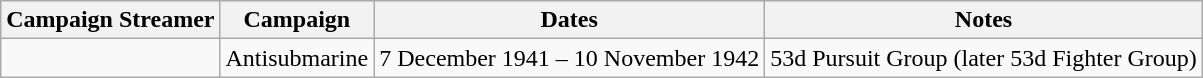<table class="wikitable">
<tr style="background:#efefef;">
<th>Campaign Streamer</th>
<th>Campaign</th>
<th>Dates</th>
<th>Notes</th>
</tr>
<tr>
<td></td>
<td>Antisubmarine</td>
<td>7 December 1941 – 10 November 1942</td>
<td>53d Pursuit Group (later 53d Fighter Group)</td>
</tr>
</table>
